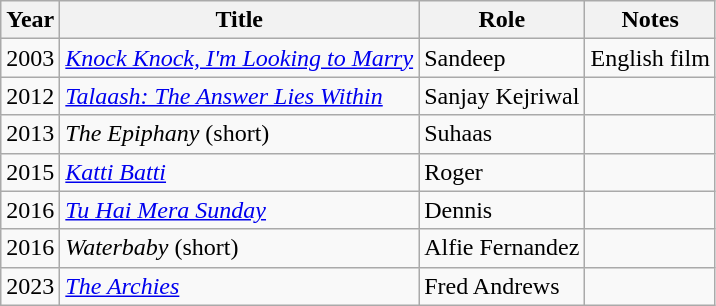<table class="wikitable sortable">
<tr>
<th>Year</th>
<th>Title</th>
<th>Role</th>
<th>Notes</th>
</tr>
<tr>
<td>2003</td>
<td><em><a href='#'>Knock Knock, I'm Looking to Marry</a></em></td>
<td>Sandeep</td>
<td>English film</td>
</tr>
<tr>
<td>2012</td>
<td><em><a href='#'>Talaash: The Answer Lies Within</a></em></td>
<td>Sanjay Kejriwal</td>
<td></td>
</tr>
<tr>
<td>2013</td>
<td><em>The Epiphany</em> (short)</td>
<td>Suhaas</td>
<td></td>
</tr>
<tr>
<td>2015</td>
<td><em><a href='#'>Katti Batti</a></em></td>
<td>Roger</td>
<td></td>
</tr>
<tr>
<td>2016</td>
<td><em><a href='#'>Tu Hai Mera Sunday</a></em></td>
<td>Dennis</td>
<td></td>
</tr>
<tr>
<td>2016</td>
<td><em>Waterbaby</em> (short)</td>
<td>Alfie Fernandez</td>
<td></td>
</tr>
<tr>
<td>2023</td>
<td><em><a href='#'>The Archies</a> </em></td>
<td>Fred Andrews</td>
<td></td>
</tr>
</table>
